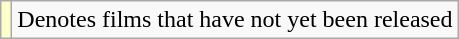<table class="wikitable">
<tr>
<td style="background:#FFFFCC;"></td>
<td>Denotes films that have not yet been released</td>
</tr>
</table>
